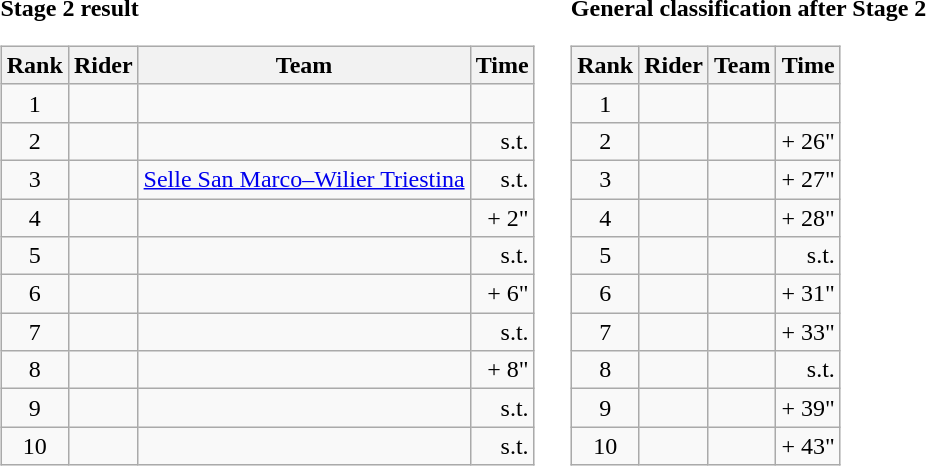<table>
<tr>
<td><strong>Stage 2 result</strong><br><table class="wikitable">
<tr>
<th scope="col">Rank</th>
<th scope="col">Rider</th>
<th scope="col">Team</th>
<th scope="col">Time</th>
</tr>
<tr>
<td style="text-align:center;">1</td>
<td></td>
<td></td>
<td style="text-align:right;"></td>
</tr>
<tr>
<td style="text-align:center;">2</td>
<td></td>
<td></td>
<td style="text-align:right;">s.t.</td>
</tr>
<tr>
<td style="text-align:center;">3</td>
<td></td>
<td><a href='#'>Selle San Marco–Wilier Triestina</a></td>
<td style="text-align:right;">s.t.</td>
</tr>
<tr>
<td style="text-align:center;">4</td>
<td></td>
<td></td>
<td style="text-align:right;">+ 2"</td>
</tr>
<tr>
<td style="text-align:center;">5</td>
<td></td>
<td></td>
<td style="text-align:right;">s.t.</td>
</tr>
<tr>
<td style="text-align:center;">6</td>
<td></td>
<td></td>
<td style="text-align:right;">+ 6"</td>
</tr>
<tr>
<td style="text-align:center;">7</td>
<td></td>
<td></td>
<td style="text-align:right;">s.t.</td>
</tr>
<tr>
<td style="text-align:center;">8</td>
<td></td>
<td></td>
<td style="text-align:right;">+ 8"</td>
</tr>
<tr>
<td style="text-align:center;">9</td>
<td></td>
<td></td>
<td style="text-align:right;">s.t.</td>
</tr>
<tr>
<td style="text-align:center;">10</td>
<td></td>
<td></td>
<td style="text-align:right;">s.t.</td>
</tr>
</table>
</td>
<td></td>
<td><strong>General classification after Stage 2</strong><br><table class="wikitable">
<tr>
<th scope="col">Rank</th>
<th scope="col">Rider</th>
<th scope="col">Team</th>
<th scope="col">Time</th>
</tr>
<tr>
<td style="text-align:center;">1</td>
<td></td>
<td></td>
<td style="text-align:right;"></td>
</tr>
<tr>
<td style="text-align:center;">2</td>
<td></td>
<td></td>
<td style="text-align:right;">+ 26"</td>
</tr>
<tr>
<td style="text-align:center;">3</td>
<td></td>
<td></td>
<td style="text-align:right;">+ 27"</td>
</tr>
<tr>
<td style="text-align:center;">4</td>
<td></td>
<td></td>
<td style="text-align:right;">+ 28"</td>
</tr>
<tr>
<td style="text-align:center;">5</td>
<td></td>
<td></td>
<td style="text-align:right;">s.t.</td>
</tr>
<tr>
<td style="text-align:center;">6</td>
<td></td>
<td></td>
<td style="text-align:right;">+ 31"</td>
</tr>
<tr>
<td style="text-align:center;">7</td>
<td></td>
<td></td>
<td style="text-align:right;">+ 33"</td>
</tr>
<tr>
<td style="text-align:center;">8</td>
<td></td>
<td></td>
<td style="text-align:right;">s.t.</td>
</tr>
<tr>
<td style="text-align:center;">9</td>
<td></td>
<td></td>
<td style="text-align:right;">+ 39"</td>
</tr>
<tr>
<td style="text-align:center;">10</td>
<td></td>
<td></td>
<td style="text-align:right;">+ 43"</td>
</tr>
</table>
</td>
</tr>
</table>
